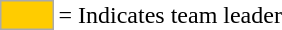<table>
<tr>
<td style="background-color:#FFCC00; border:1px solid #aaaaaa; width:2em;"></td>
<td>= Indicates team leader</td>
</tr>
</table>
